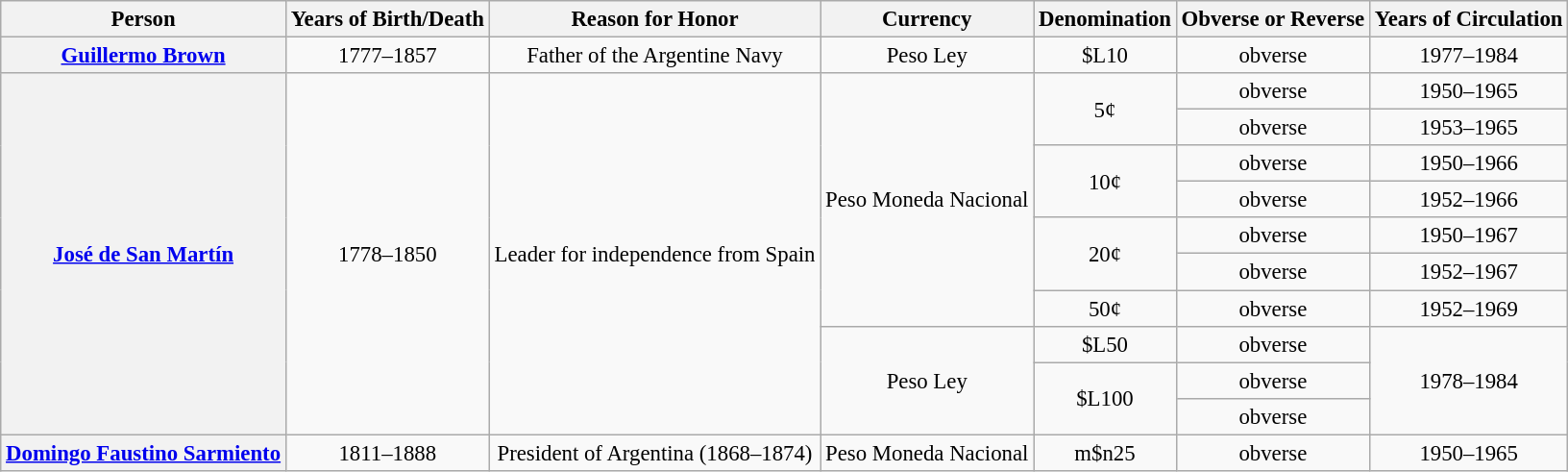<table class="wikitable" style="font-size:95%; text-align:center;">
<tr>
<th>Person</th>
<th>Years of Birth/Death</th>
<th>Reason for Honor</th>
<th>Currency</th>
<th>Denomination</th>
<th>Obverse or Reverse</th>
<th>Years of Circulation</th>
</tr>
<tr>
<th><a href='#'>Guillermo Brown</a></th>
<td>1777–1857</td>
<td>Father of the Argentine Navy</td>
<td>Peso Ley</td>
<td>$L10</td>
<td>obverse</td>
<td>1977–1984</td>
</tr>
<tr>
<th rowspan="10"><a href='#'>José de San Martín</a></th>
<td rowspan="10">1778–1850</td>
<td rowspan="10">Leader for independence from Spain</td>
<td rowspan="7">Peso Moneda Nacional</td>
<td rowspan="2">5¢</td>
<td>obverse</td>
<td>1950–1965</td>
</tr>
<tr>
<td>obverse</td>
<td>1953–1965</td>
</tr>
<tr>
<td rowspan="2">10¢</td>
<td>obverse</td>
<td>1950–1966</td>
</tr>
<tr>
<td>obverse</td>
<td>1952–1966</td>
</tr>
<tr>
<td rowspan="2">20¢</td>
<td>obverse</td>
<td>1950–1967</td>
</tr>
<tr>
<td>obverse</td>
<td>1952–1967</td>
</tr>
<tr>
<td>50¢</td>
<td>obverse</td>
<td>1952–1969</td>
</tr>
<tr>
<td rowspan="3">Peso Ley</td>
<td>$L50</td>
<td>obverse</td>
<td rowspan="3">1978–1984</td>
</tr>
<tr>
<td rowspan="2">$L100</td>
<td>obverse</td>
</tr>
<tr>
<td>obverse</td>
</tr>
<tr>
<th><a href='#'>Domingo Faustino Sarmiento</a></th>
<td>1811–1888</td>
<td>President of Argentina (1868–1874)</td>
<td>Peso Moneda Nacional</td>
<td>m$n25</td>
<td>obverse</td>
<td>1950–1965</td>
</tr>
</table>
